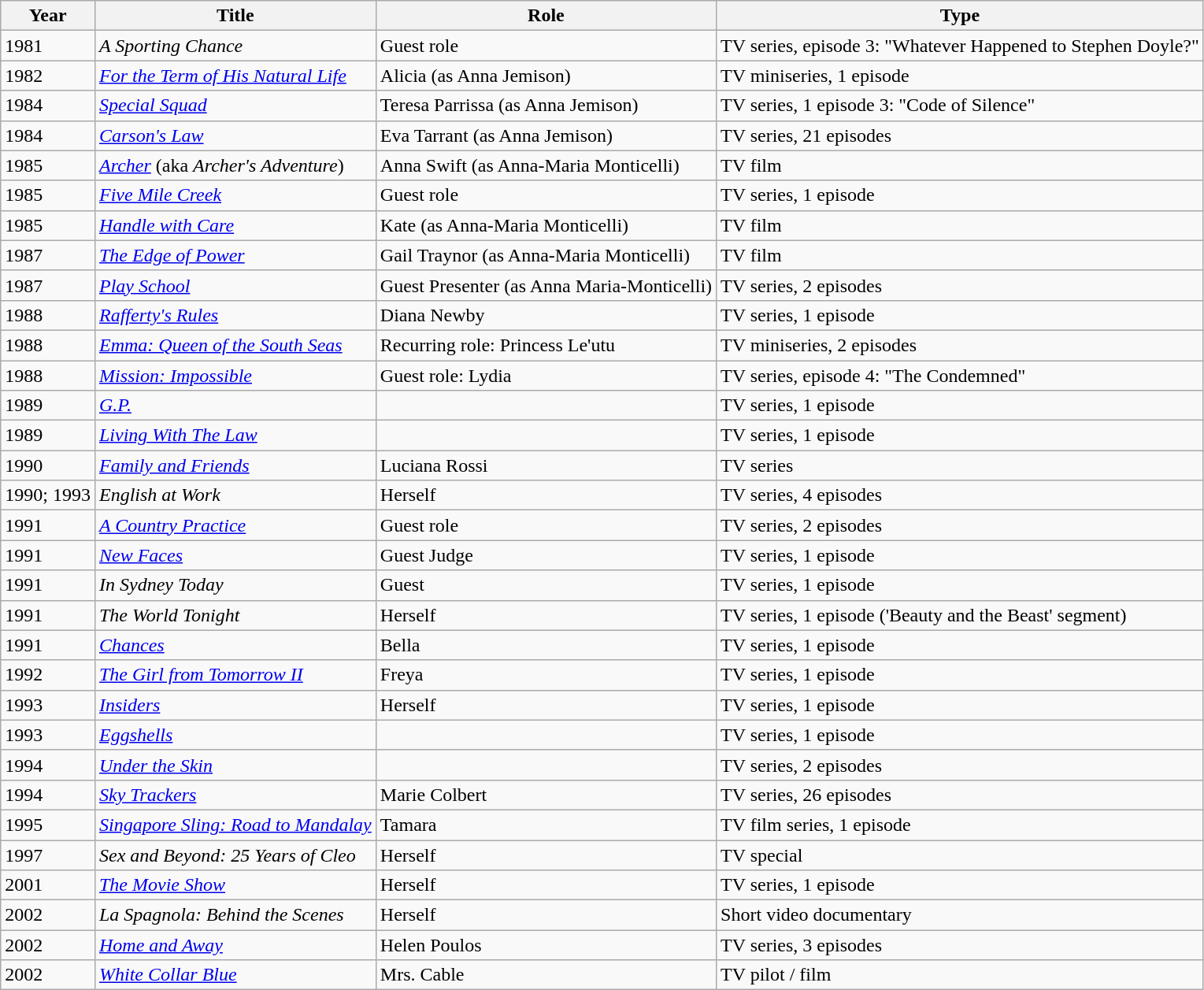<table class="wikitable">
<tr>
<th>Year</th>
<th>Title</th>
<th>Role</th>
<th>Type</th>
</tr>
<tr>
<td>1981</td>
<td><em>A Sporting Chance</em></td>
<td>Guest role</td>
<td>TV series, episode 3: "Whatever Happened to Stephen Doyle?"</td>
</tr>
<tr>
<td>1982</td>
<td><em><a href='#'>For the Term of His Natural Life</a></em></td>
<td>Alicia (as Anna Jemison)</td>
<td>TV miniseries, 1 episode</td>
</tr>
<tr>
<td>1984</td>
<td><em><a href='#'>Special Squad</a></em></td>
<td>Teresa Parrissa (as Anna Jemison)</td>
<td>TV series, 1 episode 3: "Code of Silence"</td>
</tr>
<tr>
<td>1984</td>
<td><em><a href='#'>Carson's Law</a></em></td>
<td>Eva Tarrant (as Anna Jemison)</td>
<td>TV series, 21 episodes</td>
</tr>
<tr>
<td>1985</td>
<td><em><a href='#'>Archer</a></em> (aka <em>Archer's Adventure</em>)</td>
<td>Anna Swift (as Anna-Maria Monticelli)</td>
<td>TV film</td>
</tr>
<tr>
<td>1985</td>
<td><em><a href='#'>Five Mile Creek</a></em></td>
<td>Guest role</td>
<td>TV series, 1 episode</td>
</tr>
<tr>
<td>1985</td>
<td><em><a href='#'>Handle with Care</a></em></td>
<td>Kate (as Anna-Maria Monticelli)</td>
<td>TV film</td>
</tr>
<tr>
<td>1987</td>
<td><em><a href='#'>The Edge of Power</a></em></td>
<td>Gail Traynor (as Anna-Maria Monticelli)</td>
<td>TV film</td>
</tr>
<tr>
<td>1987</td>
<td><em><a href='#'>Play School</a></em></td>
<td>Guest Presenter (as Anna Maria-Monticelli)</td>
<td>TV series, 2 episodes</td>
</tr>
<tr>
<td>1988</td>
<td><em><a href='#'>Rafferty's Rules</a></em></td>
<td>Diana Newby</td>
<td>TV series, 1 episode</td>
</tr>
<tr>
<td>1988</td>
<td><em><a href='#'>Emma: Queen of the South Seas</a></em></td>
<td>Recurring role: Princess Le'utu</td>
<td>TV miniseries, 2 episodes</td>
</tr>
<tr>
<td>1988</td>
<td><em><a href='#'>Mission: Impossible</a></em></td>
<td>Guest role: Lydia</td>
<td>TV series, episode 4: "The Condemned"</td>
</tr>
<tr>
<td>1989</td>
<td><em><a href='#'>G.P.</a></em></td>
<td></td>
<td>TV series, 1 episode</td>
</tr>
<tr>
<td>1989</td>
<td><em><a href='#'>Living With The Law</a></em></td>
<td></td>
<td>TV series, 1 episode</td>
</tr>
<tr>
<td>1990</td>
<td><em><a href='#'>Family and Friends</a></em></td>
<td>Luciana Rossi</td>
<td>TV series</td>
</tr>
<tr>
<td>1990; 1993</td>
<td><em>English at Work</em></td>
<td>Herself</td>
<td>TV series, 4 episodes</td>
</tr>
<tr>
<td>1991</td>
<td><em><a href='#'>A Country Practice</a></em></td>
<td>Guest role</td>
<td>TV series, 2 episodes</td>
</tr>
<tr>
<td>1991</td>
<td><em><a href='#'>New Faces</a></em></td>
<td>Guest Judge</td>
<td>TV series, 1 episode</td>
</tr>
<tr>
<td>1991</td>
<td><em>In Sydney Today</em></td>
<td>Guest</td>
<td>TV series, 1 episode</td>
</tr>
<tr>
<td>1991</td>
<td><em>The World Tonight</em></td>
<td>Herself</td>
<td>TV series, 1 episode ('Beauty and the Beast' segment)</td>
</tr>
<tr>
<td>1991</td>
<td><em><a href='#'>Chances</a></em></td>
<td>Bella</td>
<td>TV series, 1 episode</td>
</tr>
<tr>
<td>1992</td>
<td><em><a href='#'>The Girl from Tomorrow II</a></em></td>
<td>Freya</td>
<td>TV series, 1 episode</td>
</tr>
<tr>
<td>1993</td>
<td><em><a href='#'>Insiders</a></em></td>
<td>Herself</td>
<td>TV series, 1 episode</td>
</tr>
<tr>
<td>1993</td>
<td><em><a href='#'>Eggshells</a></em></td>
<td></td>
<td>TV series, 1 episode</td>
</tr>
<tr>
<td>1994</td>
<td><em><a href='#'>Under the Skin</a></em></td>
<td></td>
<td>TV series, 2 episodes</td>
</tr>
<tr>
<td>1994</td>
<td><em><a href='#'>Sky Trackers</a></em></td>
<td>Marie Colbert</td>
<td>TV series, 26 episodes</td>
</tr>
<tr>
<td>1995</td>
<td><em><a href='#'>Singapore Sling: Road to Mandalay</a></em></td>
<td>Tamara</td>
<td>TV film series, 1 episode</td>
</tr>
<tr>
<td>1997</td>
<td><em>Sex and Beyond: 25 Years of Cleo</em></td>
<td>Herself</td>
<td>TV special</td>
</tr>
<tr>
<td>2001</td>
<td><em><a href='#'>The Movie Show</a></em></td>
<td>Herself</td>
<td>TV series, 1 episode</td>
</tr>
<tr>
<td>2002</td>
<td><em>La Spagnola: Behind the Scenes</em></td>
<td>Herself</td>
<td>Short video documentary</td>
</tr>
<tr>
<td>2002</td>
<td><em><a href='#'>Home and Away</a></em></td>
<td>Helen Poulos</td>
<td>TV series, 3 episodes</td>
</tr>
<tr>
<td>2002</td>
<td><em><a href='#'>White Collar Blue</a></em></td>
<td>Mrs. Cable</td>
<td>TV pilot / film</td>
</tr>
</table>
